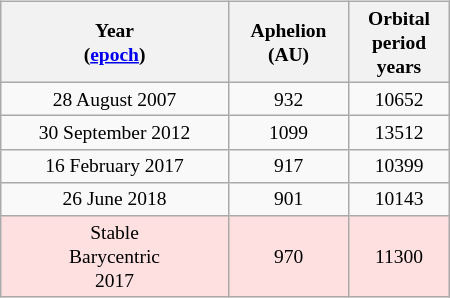<table class=wikitable style="width: 300px; text-align: center; font-size: small; float: left; margin-right: 0.8em;">
<tr>
<th>Year<br>(<a href='#'>epoch</a>)</th>
<th>Aphelion<br>(AU)</th>
<th>Orbital<br>period<br>years</th>
</tr>
<tr>
<td>28 August 2007</td>
<td>932</td>
<td>10652</td>
</tr>
<tr>
<td>30 September 2012</td>
<td>1099</td>
<td>13512</td>
</tr>
<tr>
<td>16 February 2017</td>
<td>917</td>
<td>10399</td>
</tr>
<tr>
<td>26 June 2018</td>
<td>901</td>
<td>10143</td>
</tr>
<tr bgcolor=#ffe0e0>
<td>Stable<br>Barycentric<br>2017</td>
<td>970</td>
<td>11300</td>
</tr>
</table>
